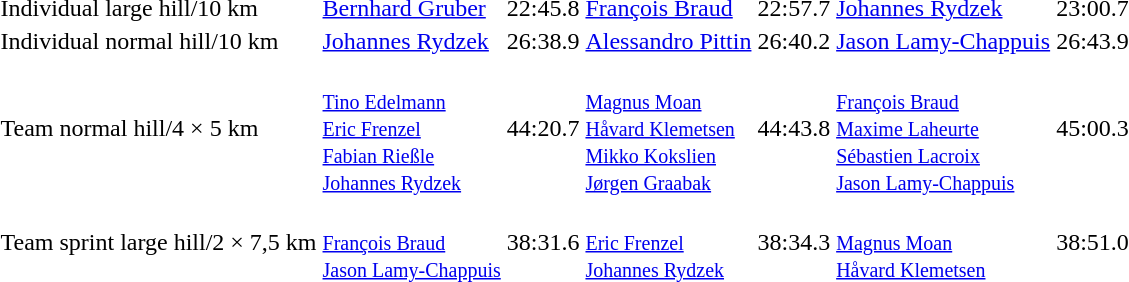<table>
<tr>
<td>Individual large hill/10 km<br></td>
<td><a href='#'>Bernhard Gruber</a><br></td>
<td>22:45.8</td>
<td><a href='#'>François Braud</a><br></td>
<td>22:57.7</td>
<td><a href='#'>Johannes Rydzek</a><br></td>
<td>23:00.7</td>
</tr>
<tr>
<td>Individual normal hill/10 km<br></td>
<td><a href='#'>Johannes Rydzek</a><br></td>
<td>26:38.9</td>
<td><a href='#'>Alessandro Pittin</a><br></td>
<td>26:40.2</td>
<td><a href='#'>Jason Lamy-Chappuis</a><br></td>
<td>26:43.9</td>
</tr>
<tr>
<td>Team normal hill/4 × 5 km<br></td>
<td><br><small><a href='#'>Tino Edelmann</a><br><a href='#'>Eric Frenzel</a><br><a href='#'>Fabian Rießle</a><br><a href='#'>Johannes Rydzek</a></small></td>
<td>44:20.7</td>
<td><br><small><a href='#'>Magnus Moan</a><br><a href='#'>Håvard Klemetsen</a><br><a href='#'>Mikko Kokslien</a><br><a href='#'>Jørgen Graabak</a></small></td>
<td>44:43.8</td>
<td><br><small><a href='#'>François Braud</a><br><a href='#'>Maxime Laheurte</a><br><a href='#'>Sébastien Lacroix</a><br><a href='#'>Jason Lamy-Chappuis</a></small></td>
<td>45:00.3</td>
</tr>
<tr>
<td>Team sprint large hill/2 × 7,5 km<br></td>
<td><br><small><a href='#'>François Braud</a><br><a href='#'>Jason Lamy-Chappuis</a></small></td>
<td>38:31.6</td>
<td><br><small><a href='#'>Eric Frenzel</a><br><a href='#'>Johannes Rydzek</a></small></td>
<td>38:34.3</td>
<td><br><small><a href='#'>Magnus Moan</a><br><a href='#'>Håvard Klemetsen</a></small></td>
<td>38:51.0</td>
</tr>
</table>
